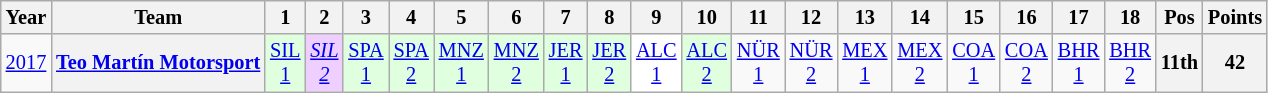<table class="wikitable" style="text-align:center; font-size:85%">
<tr>
<th>Year</th>
<th>Team</th>
<th>1</th>
<th>2</th>
<th>3</th>
<th>4</th>
<th>5</th>
<th>6</th>
<th>7</th>
<th>8</th>
<th>9</th>
<th>10</th>
<th>11</th>
<th>12</th>
<th>13</th>
<th>14</th>
<th>15</th>
<th>16</th>
<th>17</th>
<th>18</th>
<th>Pos</th>
<th>Points</th>
</tr>
<tr>
<td><a href='#'>2017</a></td>
<th nowrap><a href='#'>Teo Martín Motorsport</a></th>
<td style="background:#DFFFDF;"><a href='#'>SIL<br>1</a><br></td>
<td style="background:#EFCFFF;"><em><a href='#'>SIL<br>2</a></em><br></td>
<td style="background:#DFFFDF;"><a href='#'>SPA<br>1</a><br></td>
<td style="background:#DFFFDF;"><a href='#'>SPA<br>2</a><br></td>
<td style="background:#DFFFDF;"><a href='#'>MNZ<br>1</a><br></td>
<td style="background:#DFFFDF;"><a href='#'>MNZ<br>2</a><br></td>
<td style="background:#DFFFDF;"><a href='#'>JER<br>1</a><br></td>
<td style="background:#DFFFDF;"><a href='#'>JER<br>2</a><br></td>
<td style="background:#FFFFFF;"><a href='#'>ALC<br>1</a><br></td>
<td style="background:#DFFFDF;"><a href='#'>ALC<br>2</a><br></td>
<td><a href='#'>NÜR<br>1</a></td>
<td><a href='#'>NÜR<br>2</a></td>
<td><a href='#'>MEX<br>1</a></td>
<td><a href='#'>MEX<br>2</a></td>
<td><a href='#'>COA<br>1</a></td>
<td><a href='#'>COA<br>2</a></td>
<td><a href='#'>BHR<br>1</a></td>
<td><a href='#'>BHR<br>2</a></td>
<th>11th</th>
<th>42</th>
</tr>
</table>
